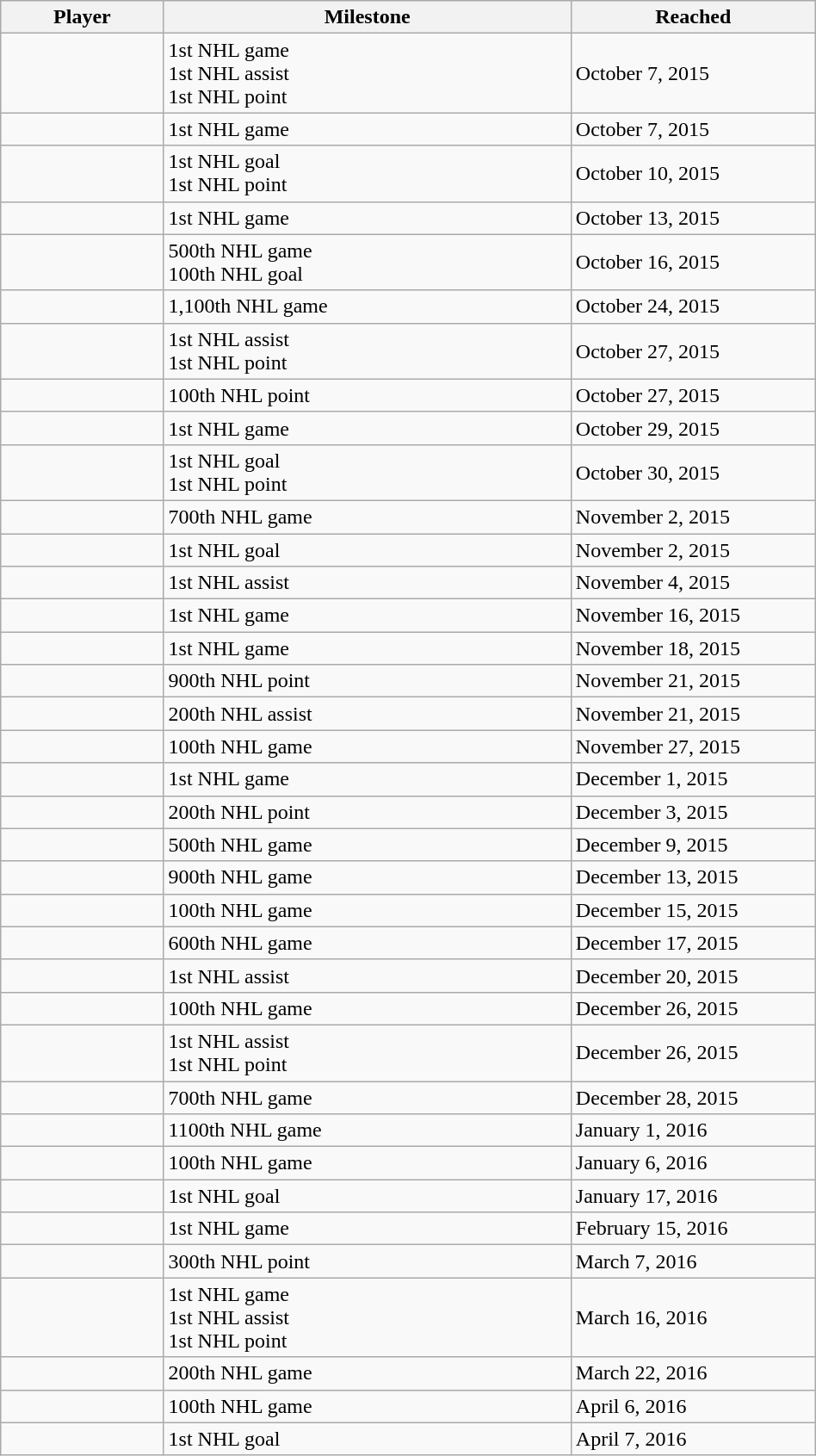<table class="wikitable sortable" style="width:50%;">
<tr align=center>
<th style="width:20%;">Player</th>
<th style="width:50%;">Milestone</th>
<th style="width:30%;" data-sort-type="date">Reached</th>
</tr>
<tr>
<td></td>
<td>1st NHL game<br>1st NHL assist<br>1st NHL point</td>
<td>October 7, 2015</td>
</tr>
<tr>
<td></td>
<td>1st NHL game</td>
<td>October 7, 2015</td>
</tr>
<tr>
<td></td>
<td>1st NHL goal<br>1st NHL point</td>
<td>October 10, 2015</td>
</tr>
<tr>
<td></td>
<td>1st NHL game</td>
<td>October 13, 2015</td>
</tr>
<tr>
<td></td>
<td>500th NHL game<br>100th NHL goal</td>
<td>October 16, 2015</td>
</tr>
<tr>
<td></td>
<td>1,100th NHL game</td>
<td>October 24, 2015</td>
</tr>
<tr>
<td></td>
<td>1st NHL assist<br>1st NHL point</td>
<td>October 27, 2015</td>
</tr>
<tr>
<td></td>
<td>100th NHL point</td>
<td>October 27, 2015</td>
</tr>
<tr>
<td></td>
<td>1st NHL game</td>
<td>October 29, 2015</td>
</tr>
<tr>
<td></td>
<td>1st NHL goal<br>1st NHL point</td>
<td>October 30, 2015</td>
</tr>
<tr>
<td></td>
<td>700th NHL game</td>
<td>November 2, 2015</td>
</tr>
<tr>
<td></td>
<td>1st NHL goal</td>
<td>November 2, 2015</td>
</tr>
<tr>
<td></td>
<td>1st NHL assist</td>
<td>November 4, 2015</td>
</tr>
<tr>
<td></td>
<td>1st NHL game</td>
<td>November 16, 2015</td>
</tr>
<tr>
<td></td>
<td>1st NHL game</td>
<td>November 18, 2015</td>
</tr>
<tr>
<td></td>
<td>900th NHL point</td>
<td>November 21, 2015</td>
</tr>
<tr>
<td></td>
<td>200th NHL assist</td>
<td>November 21, 2015</td>
</tr>
<tr>
<td></td>
<td>100th NHL game</td>
<td>November 27, 2015</td>
</tr>
<tr>
<td></td>
<td>1st NHL game</td>
<td>December 1, 2015</td>
</tr>
<tr>
<td></td>
<td>200th NHL point</td>
<td>December 3, 2015</td>
</tr>
<tr>
<td></td>
<td>500th NHL game</td>
<td>December 9, 2015</td>
</tr>
<tr>
<td></td>
<td>900th NHL game</td>
<td>December 13, 2015</td>
</tr>
<tr>
<td></td>
<td>100th NHL game</td>
<td>December 15, 2015</td>
</tr>
<tr>
<td></td>
<td>600th NHL game</td>
<td>December 17, 2015</td>
</tr>
<tr>
<td></td>
<td>1st NHL assist</td>
<td>December 20, 2015</td>
</tr>
<tr>
<td></td>
<td>100th NHL game</td>
<td>December 26, 2015</td>
</tr>
<tr>
<td></td>
<td>1st NHL assist<br>1st NHL point</td>
<td>December 26, 2015</td>
</tr>
<tr>
<td></td>
<td>700th NHL game</td>
<td>December 28, 2015</td>
</tr>
<tr>
<td></td>
<td>1100th NHL game</td>
<td>January 1, 2016</td>
</tr>
<tr>
<td></td>
<td>100th NHL game</td>
<td>January 6, 2016</td>
</tr>
<tr>
<td></td>
<td>1st NHL goal</td>
<td>January 17, 2016</td>
</tr>
<tr>
<td></td>
<td>1st NHL game</td>
<td>February 15, 2016</td>
</tr>
<tr>
<td></td>
<td>300th NHL point</td>
<td>March 7, 2016</td>
</tr>
<tr>
<td></td>
<td>1st NHL game<br>1st NHL assist<br>1st NHL point</td>
<td>March 16, 2016</td>
</tr>
<tr>
<td></td>
<td>200th NHL game</td>
<td>March 22, 2016</td>
</tr>
<tr>
<td></td>
<td>100th NHL game</td>
<td>April 6, 2016</td>
</tr>
<tr>
<td></td>
<td>1st NHL goal</td>
<td>April 7, 2016</td>
</tr>
</table>
